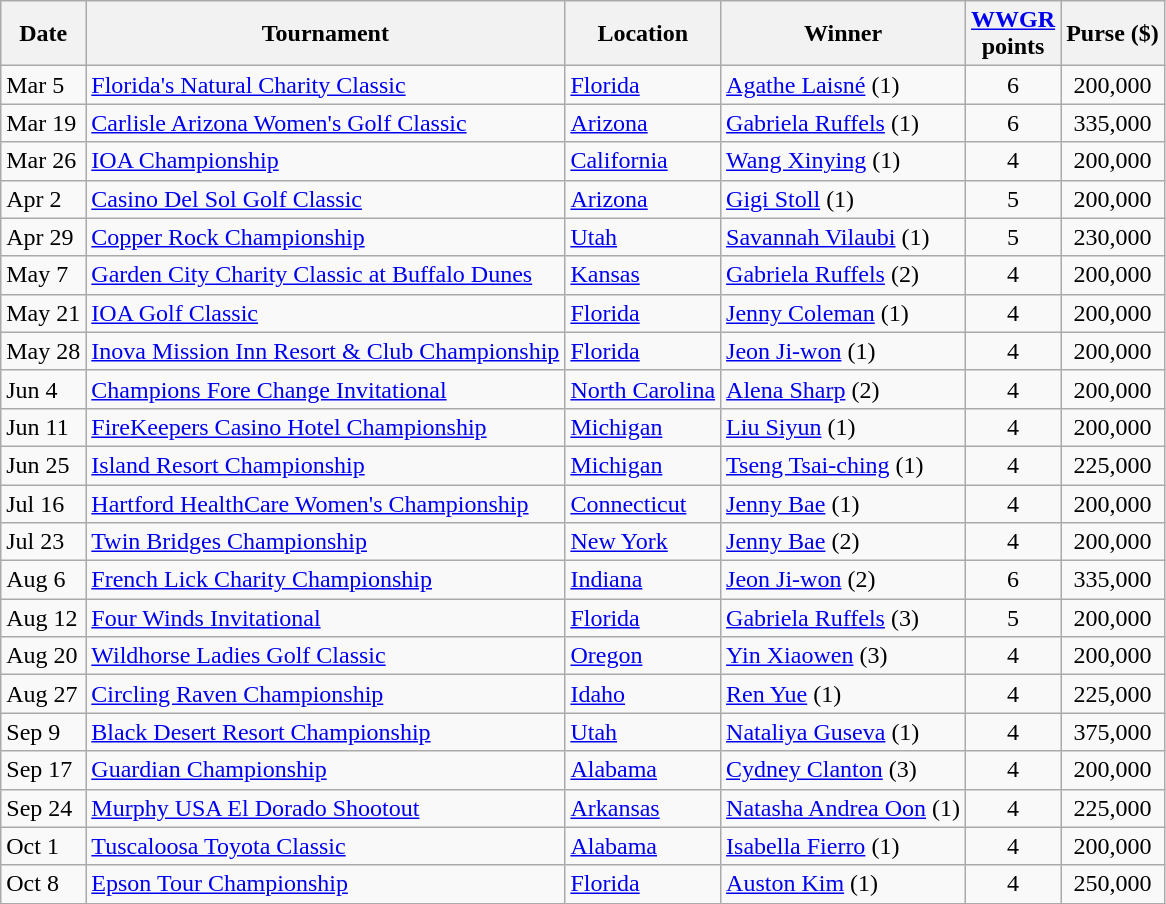<table class="wikitable sortable">
<tr>
<th>Date</th>
<th>Tournament</th>
<th>Location</th>
<th>Winner</th>
<th><a href='#'>WWGR</a><br>points</th>
<th>Purse ($)</th>
</tr>
<tr>
<td>Mar 5</td>
<td><a href='#'>Florida's Natural Charity Classic</a></td>
<td><a href='#'>Florida</a></td>
<td> <a href='#'>Agathe Laisné</a> (1)</td>
<td align=center>6</td>
<td align=center>200,000</td>
</tr>
<tr>
<td>Mar 19</td>
<td><a href='#'>Carlisle Arizona Women's Golf Classic</a></td>
<td><a href='#'>Arizona</a></td>
<td> <a href='#'>Gabriela Ruffels</a> (1)</td>
<td align=center>6</td>
<td align=center>335,000</td>
</tr>
<tr>
<td>Mar 26</td>
<td><a href='#'>IOA Championship</a></td>
<td><a href='#'>California</a></td>
<td> <a href='#'>Wang Xinying</a> (1)</td>
<td align=center>4</td>
<td align=center>200,000</td>
</tr>
<tr>
<td>Apr 2</td>
<td><a href='#'>Casino Del Sol Golf Classic</a></td>
<td><a href='#'>Arizona</a></td>
<td> <a href='#'>Gigi Stoll</a> (1)</td>
<td align=center>5</td>
<td align=center>200,000</td>
</tr>
<tr>
<td>Apr 29</td>
<td><a href='#'>Copper Rock Championship</a></td>
<td><a href='#'>Utah</a></td>
<td> <a href='#'>Savannah Vilaubi</a> (1)</td>
<td align=center>5</td>
<td align=center>230,000</td>
</tr>
<tr>
<td>May 7</td>
<td><a href='#'>Garden City Charity Classic at Buffalo Dunes</a></td>
<td><a href='#'>Kansas</a></td>
<td> <a href='#'>Gabriela Ruffels</a> (2)</td>
<td align=center>4</td>
<td align=center>200,000</td>
</tr>
<tr>
<td>May 21</td>
<td><a href='#'>IOA Golf Classic</a></td>
<td><a href='#'>Florida</a></td>
<td> <a href='#'>Jenny Coleman</a> (1)</td>
<td align=center>4</td>
<td align=center>200,000</td>
</tr>
<tr>
<td>May 28</td>
<td><a href='#'>Inova Mission Inn Resort & Club Championship</a></td>
<td><a href='#'>Florida</a></td>
<td> <a href='#'>Jeon Ji-won</a> (1)</td>
<td align=center>4</td>
<td align=center>200,000</td>
</tr>
<tr>
<td>Jun 4</td>
<td><a href='#'>Champions Fore Change Invitational</a></td>
<td><a href='#'>North Carolina</a></td>
<td> <a href='#'>Alena Sharp</a> (2)</td>
<td align=center>4</td>
<td align=center>200,000</td>
</tr>
<tr>
<td>Jun 11</td>
<td><a href='#'>FireKeepers Casino Hotel Championship</a></td>
<td><a href='#'>Michigan</a></td>
<td> <a href='#'>Liu Siyun</a> (1)</td>
<td align=center>4</td>
<td align=center>200,000</td>
</tr>
<tr>
<td>Jun 25</td>
<td><a href='#'>Island Resort Championship</a></td>
<td><a href='#'>Michigan</a></td>
<td> <a href='#'>Tseng Tsai-ching</a> (1)</td>
<td align=center>4</td>
<td align=center>225,000</td>
</tr>
<tr>
<td>Jul 16</td>
<td><a href='#'>Hartford HealthCare Women's Championship</a></td>
<td><a href='#'>Connecticut</a></td>
<td> <a href='#'>Jenny Bae</a> (1)</td>
<td align=center>4</td>
<td align=center>200,000</td>
</tr>
<tr>
<td>Jul 23</td>
<td><a href='#'>Twin Bridges Championship</a></td>
<td><a href='#'>New York</a></td>
<td> <a href='#'>Jenny Bae</a> (2)</td>
<td align=center>4</td>
<td align=center>200,000</td>
</tr>
<tr>
<td>Aug 6</td>
<td><a href='#'>French Lick Charity Championship</a></td>
<td><a href='#'>Indiana</a></td>
<td> <a href='#'>Jeon Ji-won</a> (2)</td>
<td align=center>6</td>
<td align=center>335,000</td>
</tr>
<tr>
<td>Aug 12</td>
<td><a href='#'>Four Winds Invitational</a></td>
<td><a href='#'>Florida</a></td>
<td> <a href='#'>Gabriela Ruffels</a> (3)</td>
<td align=center>5</td>
<td align=center>200,000</td>
</tr>
<tr>
<td>Aug 20</td>
<td><a href='#'>Wildhorse Ladies Golf Classic</a></td>
<td><a href='#'>Oregon</a></td>
<td> <a href='#'>Yin Xiaowen</a> (3)</td>
<td align=center>4</td>
<td align=center>200,000</td>
</tr>
<tr>
<td>Aug 27</td>
<td><a href='#'>Circling Raven Championship</a></td>
<td><a href='#'>Idaho</a></td>
<td> <a href='#'>Ren Yue</a> (1)</td>
<td align=center>4</td>
<td align=center>225,000</td>
</tr>
<tr>
<td>Sep 9</td>
<td><a href='#'>Black Desert Resort Championship</a></td>
<td><a href='#'>Utah</a></td>
<td> <a href='#'>Nataliya Guseva</a> (1)</td>
<td align=center>4</td>
<td align=center>375,000</td>
</tr>
<tr>
<td>Sep 17</td>
<td><a href='#'>Guardian Championship</a></td>
<td><a href='#'>Alabama</a></td>
<td> <a href='#'>Cydney Clanton</a> (3)</td>
<td align=center>4</td>
<td align=center>200,000</td>
</tr>
<tr>
<td>Sep 24</td>
<td><a href='#'>Murphy USA El Dorado Shootout</a></td>
<td><a href='#'>Arkansas</a></td>
<td> <a href='#'>Natasha Andrea Oon</a> (1)</td>
<td align=center>4</td>
<td align=center>225,000</td>
</tr>
<tr>
<td>Oct 1</td>
<td><a href='#'>Tuscaloosa Toyota Classic</a></td>
<td><a href='#'>Alabama</a></td>
<td> <a href='#'>Isabella Fierro</a> (1)</td>
<td align=center>4</td>
<td align=center>200,000</td>
</tr>
<tr>
<td>Oct 8</td>
<td><a href='#'>Epson Tour Championship</a></td>
<td><a href='#'>Florida</a></td>
<td> <a href='#'>Auston Kim</a> (1)</td>
<td align=center>4</td>
<td align=center>250,000</td>
</tr>
</table>
